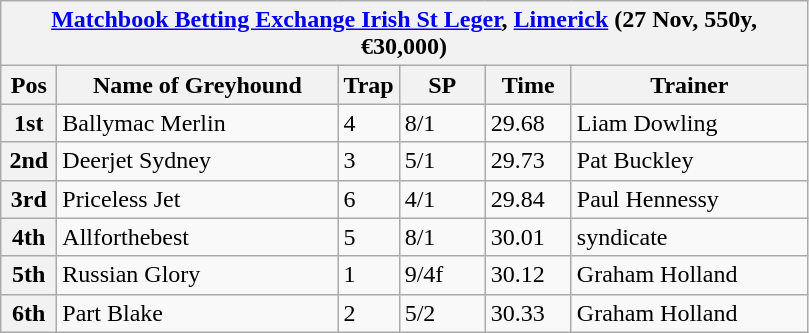<table class="wikitable">
<tr>
<th colspan="6"><a href='#'>Matchbook Betting Exchange Irish St Leger</a>, <a href='#'>Limerick</a> (27 Nov, 550y, €30,000)</th>
</tr>
<tr>
<th width=30>Pos</th>
<th width=180>Name of Greyhound</th>
<th width=30>Trap</th>
<th width=50>SP</th>
<th width=50>Time</th>
<th width=150>Trainer</th>
</tr>
<tr>
<th>1st</th>
<td>Ballymac Merlin</td>
<td>4</td>
<td>8/1</td>
<td>29.68</td>
<td>Liam Dowling</td>
</tr>
<tr>
<th>2nd</th>
<td>Deerjet Sydney</td>
<td>3</td>
<td>5/1</td>
<td>29.73</td>
<td>Pat Buckley</td>
</tr>
<tr>
<th>3rd</th>
<td>Priceless Jet</td>
<td>6</td>
<td>4/1</td>
<td>29.84</td>
<td>Paul Hennessy</td>
</tr>
<tr>
<th>4th</th>
<td>Allforthebest</td>
<td>5</td>
<td>8/1</td>
<td>30.01</td>
<td>syndicate</td>
</tr>
<tr>
<th>5th</th>
<td>Russian Glory</td>
<td>1</td>
<td>9/4f</td>
<td>30.12</td>
<td>Graham Holland</td>
</tr>
<tr>
<th>6th</th>
<td>Part Blake</td>
<td>2</td>
<td>5/2</td>
<td>30.33</td>
<td>Graham Holland</td>
</tr>
</table>
